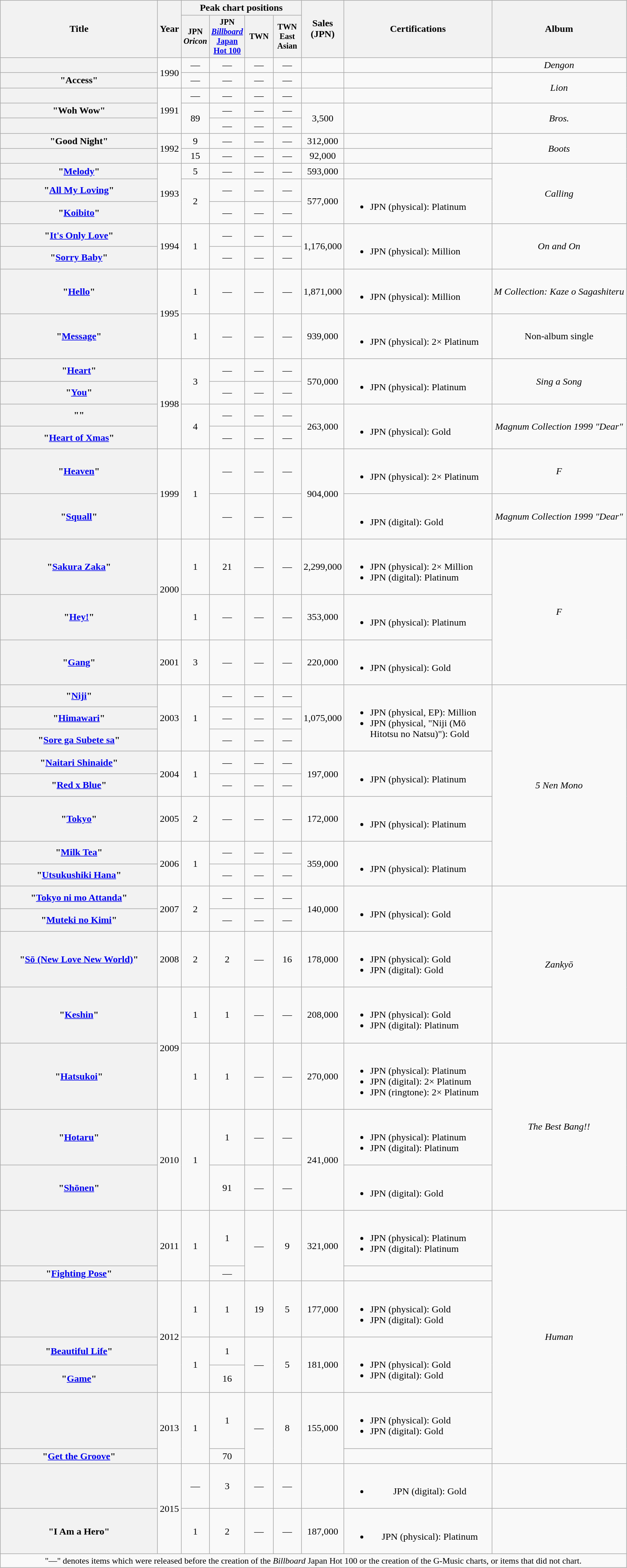<table class="wikitable plainrowheaders" style="text-align:center;">
<tr>
<th scope="col" rowspan="2" style="width:16em;">Title</th>
<th scope="col" rowspan="2">Year</th>
<th scope="col" colspan="4">Peak chart positions</th>
<th scope="col" rowspan="2">Sales<br>(JPN)<br></th>
<th scope="col" rowspan="2" style="width:15em;">Certifications</th>
<th scope="col" rowspan="2">Album</th>
</tr>
<tr>
<th style="width:3em;font-size:85%">JPN<br><em>Oricon</em><br></th>
<th style="width:3em;font-size:85%">JPN<br><em><a href='#'>Billboard</a></em><br><a href='#'>Japan Hot 100</a><br></th>
<th style="width:3em;font-size:85%">TWN<br></th>
<th style="width:3em;font-size:85%">TWN East Asian<br></th>
</tr>
<tr>
<th scope="row"></th>
<td rowspan="2">1990</td>
<td>—</td>
<td>—</td>
<td>—</td>
<td>—</td>
<td></td>
<td></td>
<td><em>Dengon</em></td>
</tr>
<tr>
<th scope="row">"Access"</th>
<td>—</td>
<td>—</td>
<td>—</td>
<td>—</td>
<td></td>
<td></td>
<td rowspan="2"><em>Lion</em></td>
</tr>
<tr>
<th scope="row"></th>
<td rowspan="3">1991</td>
<td>—</td>
<td>—</td>
<td>—</td>
<td>—</td>
<td></td>
<td></td>
</tr>
<tr>
<th scope="row">"Woh Wow"</th>
<td rowspan="2">89</td>
<td>—</td>
<td>—</td>
<td>—</td>
<td rowspan="2">3,500</td>
<td rowspan="2" align="left"></td>
<td rowspan="2"><em>Bros.</em></td>
</tr>
<tr>
<th scope="row"></th>
<td>—</td>
<td>—</td>
<td>—</td>
</tr>
<tr>
<th scope="row">"Good Night"</th>
<td rowspan="2">1992</td>
<td>9</td>
<td>—</td>
<td>—</td>
<td>—</td>
<td>312,000</td>
<td></td>
<td rowspan="2"><em>Boots</em></td>
</tr>
<tr>
<th scope="row"></th>
<td>15</td>
<td>—</td>
<td>—</td>
<td>—</td>
<td>92,000</td>
<td></td>
</tr>
<tr>
<th scope="row">"<a href='#'>Melody</a>"</th>
<td rowspan="3">1993</td>
<td>5</td>
<td>—</td>
<td>—</td>
<td>—</td>
<td>593,000</td>
<td></td>
<td rowspan="3"><em>Calling</em></td>
</tr>
<tr>
<th scope="row">"<a href='#'>All My Loving</a>"</th>
<td rowspan="2">2</td>
<td>—</td>
<td>—</td>
<td>—</td>
<td rowspan="2">577,000</td>
<td rowspan="2" align="left"><br><ul><li>JPN <span>(physical)</span>: Platinum</li></ul></td>
</tr>
<tr>
<th scope="row">"<a href='#'>Koibito</a>"</th>
<td>—</td>
<td>—</td>
<td>—</td>
</tr>
<tr>
<th scope="row">"<a href='#'>It's Only Love</a>"</th>
<td rowspan="2">1994</td>
<td rowspan="2">1</td>
<td>—</td>
<td>—</td>
<td>—</td>
<td rowspan="2">1,176,000</td>
<td rowspan="2" align="left"><br><ul><li>JPN <span>(physical)</span>: Million</li></ul></td>
<td rowspan="2"><em>On and On</em></td>
</tr>
<tr>
<th scope="row">"<a href='#'>Sorry Baby</a>"</th>
<td>—</td>
<td>—</td>
<td>—</td>
</tr>
<tr>
<th scope="row">"<a href='#'>Hello</a>"</th>
<td rowspan="2">1995</td>
<td>1</td>
<td>—</td>
<td>—</td>
<td>—</td>
<td>1,871,000</td>
<td align="left"><br><ul><li>JPN <span>(physical)</span>: Million</li></ul></td>
<td><em>M Collection: Kaze o Sagashiteru</em></td>
</tr>
<tr>
<th scope="row">"<a href='#'>Message</a>"</th>
<td>1</td>
<td>—</td>
<td>—</td>
<td>—</td>
<td>939,000</td>
<td align="left"><br><ul><li>JPN <span>(physical)</span>: 2× Platinum</li></ul></td>
<td>Non-album single</td>
</tr>
<tr>
<th scope="row">"<a href='#'>Heart</a>"</th>
<td rowspan="4">1998</td>
<td rowspan="2">3</td>
<td>—</td>
<td>—</td>
<td>—</td>
<td rowspan="2">570,000</td>
<td rowspan="2" align="left"><br><ul><li>JPN <span>(physical)</span>: Platinum</li></ul></td>
<td rowspan="2"><em>Sing a Song</em></td>
</tr>
<tr>
<th scope="row">"<a href='#'>You</a>"</th>
<td>—</td>
<td>—</td>
<td>—</td>
</tr>
<tr>
<th scope="row">"<a href='#'></a>"</th>
<td rowspan="2">4</td>
<td>—</td>
<td>—</td>
<td>—</td>
<td rowspan="2">263,000</td>
<td rowspan="2" align="left"><br><ul><li>JPN <span>(physical)</span>: Gold</li></ul></td>
<td rowspan="2"><em>Magnum Collection 1999 "Dear"</em></td>
</tr>
<tr>
<th scope="row">"<a href='#'>Heart of Xmas</a>"</th>
<td>—</td>
<td>—</td>
<td>—</td>
</tr>
<tr>
<th scope="row">"<a href='#'>Heaven</a>"</th>
<td rowspan="2">1999</td>
<td rowspan="2">1</td>
<td>—</td>
<td>—</td>
<td>—</td>
<td rowspan="2">904,000</td>
<td align="left"><br><ul><li>JPN <span>(physical)</span>: 2× Platinum</li></ul></td>
<td><em>F</em></td>
</tr>
<tr>
<th scope="row">"<a href='#'>Squall</a>"</th>
<td>—</td>
<td>—</td>
<td>—</td>
<td align="left"><br><ul><li>JPN <span>(digital)</span>: Gold</li></ul></td>
<td><em>Magnum Collection 1999 "Dear"</em></td>
</tr>
<tr>
<th scope="row">"<a href='#'>Sakura Zaka</a>"</th>
<td rowspan="2">2000</td>
<td>1</td>
<td>21</td>
<td>—</td>
<td>—</td>
<td>2,299,000</td>
<td align="left"><br><ul><li>JPN <span>(physical)</span>: 2× Million</li><li>JPN <span>(digital)</span>: Platinum</li></ul></td>
<td rowspan="3"><em>F</em></td>
</tr>
<tr>
<th scope="row">"<a href='#'>Hey!</a>"</th>
<td>1</td>
<td>—</td>
<td>—</td>
<td>—</td>
<td>353,000</td>
<td align="left"><br><ul><li>JPN <span>(physical)</span>: Platinum</li></ul></td>
</tr>
<tr>
<th scope="row">"<a href='#'>Gang</a>"</th>
<td>2001</td>
<td>3</td>
<td>—</td>
<td>—</td>
<td>—</td>
<td>220,000</td>
<td align="left"><br><ul><li>JPN <span>(physical)</span>: Gold</li></ul></td>
</tr>
<tr>
<th scope="row">"<a href='#'>Niji</a>"</th>
<td rowspan="3">2003</td>
<td rowspan="3">1</td>
<td>—</td>
<td>—</td>
<td>—</td>
<td rowspan="3">1,075,000</td>
<td align="left" rowspan="3"><br><ul><li>JPN <span>(physical, EP)</span>: Million</li><li>JPN <span>(physical, "Niji (Mō Hitotsu no Natsu)")</span>: Gold</li></ul></td>
<td rowspan="8"><em>5 Nen Mono</em></td>
</tr>
<tr>
<th scope="row">"<a href='#'>Himawari</a>"</th>
<td>—</td>
<td>—</td>
<td>—</td>
</tr>
<tr>
<th scope="row">"<a href='#'>Sore ga Subete sa</a>"</th>
<td>—</td>
<td>—</td>
<td>—</td>
</tr>
<tr>
<th scope="row">"<a href='#'>Naitari Shinaide</a>"</th>
<td rowspan="2">2004</td>
<td rowspan="2">1</td>
<td>—</td>
<td>—</td>
<td>—</td>
<td rowspan="2">197,000</td>
<td rowspan="2" align="left"><br><ul><li>JPN <span>(physical)</span>: Platinum</li></ul></td>
</tr>
<tr>
<th scope="row">"<a href='#'>Red x Blue</a>"</th>
<td>—</td>
<td>—</td>
<td>—</td>
</tr>
<tr>
<th scope="row">"<a href='#'>Tokyo</a>"</th>
<td>2005</td>
<td>2</td>
<td>—</td>
<td>—</td>
<td>—</td>
<td>172,000</td>
<td align="left"><br><ul><li>JPN <span>(physical)</span>: Platinum</li></ul></td>
</tr>
<tr>
<th scope="row">"<a href='#'>Milk Tea</a>"</th>
<td rowspan="2">2006</td>
<td rowspan="2">1</td>
<td>—</td>
<td>—</td>
<td>—</td>
<td rowspan="2">359,000</td>
<td rowspan="2" align="left"><br><ul><li>JPN <span>(physical)</span>: Platinum</li></ul></td>
</tr>
<tr>
<th scope="row">"<a href='#'>Utsukushiki Hana</a>"</th>
<td>—</td>
<td>—</td>
<td>—</td>
</tr>
<tr>
<th scope="row">"<a href='#'>Tokyo ni mo Attanda</a>"</th>
<td rowspan="2">2007</td>
<td rowspan="2">2</td>
<td>—</td>
<td>—</td>
<td>—</td>
<td rowspan="2">140,000</td>
<td align="left" rowspan="2"><br><ul><li>JPN <span>(physical)</span>: Gold</li></ul></td>
<td rowspan="4"><em>Zankyō</em></td>
</tr>
<tr>
<th scope="row">"<a href='#'>Muteki no Kimi</a>"</th>
<td>—</td>
<td>—</td>
<td>—</td>
</tr>
<tr>
<th scope="row">"<a href='#'>Sō (New Love New World)</a>"</th>
<td>2008</td>
<td>2</td>
<td>2</td>
<td>—</td>
<td>16</td>
<td>178,000</td>
<td align="left"><br><ul><li>JPN <span>(physical)</span>: Gold</li><li>JPN <span>(digital)</span>: Gold</li></ul></td>
</tr>
<tr>
<th scope="row">"<a href='#'>Keshin</a>"</th>
<td rowspan="2">2009</td>
<td>1</td>
<td>1</td>
<td>—</td>
<td>—</td>
<td>208,000</td>
<td align="left"><br><ul><li>JPN <span>(physical)</span>: Gold</li><li>JPN <span>(digital)</span>: Platinum</li></ul></td>
</tr>
<tr>
<th scope="row">"<a href='#'>Hatsukoi</a>"</th>
<td>1</td>
<td>1</td>
<td>—</td>
<td>—</td>
<td>270,000</td>
<td align="left"><br><ul><li>JPN <span>(physical)</span>: Platinum</li><li>JPN <span>(digital)</span>: 2× Platinum</li><li>JPN <span>(ringtone)</span>: 2× Platinum</li></ul></td>
<td rowspan="3"><em>The Best Bang!!</em></td>
</tr>
<tr>
<th scope="row">"<a href='#'>Hotaru</a>"</th>
<td rowspan="2">2010</td>
<td rowspan="2">1</td>
<td>1</td>
<td>—</td>
<td>—</td>
<td rowspan="2">241,000</td>
<td align="left"><br><ul><li>JPN <span>(physical)</span>: Platinum</li><li>JPN <span>(digital)</span>: Platinum</li></ul></td>
</tr>
<tr>
<th scope="row">"<a href='#'>Shōnen</a>"</th>
<td>91</td>
<td>—</td>
<td>—</td>
<td align="left"><br><ul><li>JPN <span>(digital)</span>: Gold</li></ul></td>
</tr>
<tr>
<th scope="row"></th>
<td rowspan="2">2011</td>
<td rowspan="2">1</td>
<td>1</td>
<td rowspan="2">—</td>
<td rowspan="2">9</td>
<td rowspan="2">321,000</td>
<td align="left"><br><ul><li>JPN <span>(physical)</span>: Platinum</li><li>JPN <span>(digital)</span>: Platinum</li></ul></td>
<td rowspan="7"><em>Human</em></td>
</tr>
<tr>
<th scope="row">"<a href='#'>Fighting Pose</a>"</th>
<td>—</td>
<td></td>
</tr>
<tr>
<th scope="row"></th>
<td rowspan="3">2012</td>
<td>1</td>
<td>1</td>
<td>19</td>
<td>5</td>
<td>177,000</td>
<td align="left"><br><ul><li>JPN <span>(physical)</span>: Gold</li><li>JPN <span>(digital)</span>: Gold</li></ul></td>
</tr>
<tr>
<th scope="row">"<a href='#'>Beautiful Life</a>"</th>
<td rowspan="2">1</td>
<td>1</td>
<td rowspan="2">—</td>
<td rowspan="2">5</td>
<td rowspan="2">181,000</td>
<td rowspan="2" align="left"><br><ul><li>JPN <span>(physical)</span>: Gold</li><li>JPN <span>(digital)</span>: Gold</li></ul></td>
</tr>
<tr>
<th scope="row">"<a href='#'>Game</a>"</th>
<td>16</td>
</tr>
<tr>
<th scope="row"></th>
<td rowspan="2">2013</td>
<td rowspan="2">1</td>
<td>1</td>
<td rowspan="2">—</td>
<td rowspan="2">8</td>
<td rowspan="2">155,000</td>
<td align="left"><br><ul><li>JPN <span>(physical)</span>: Gold</li><li>JPN <span>(digital)</span>: Gold</li></ul></td>
</tr>
<tr>
<th scope="row">"<a href='#'>Get the Groove</a>"</th>
<td>70</td>
<td align="left"></td>
</tr>
<tr>
<th scope="row"></th>
<td rowspan="2">2015</td>
<td>—</td>
<td>3</td>
<td>—</td>
<td>—</td>
<td></td>
<td><br><ul><li>JPN <span>(digital)</span>: Gold</li></ul></td>
<td></td>
</tr>
<tr>
<th scope="row">"I Am a Hero"</th>
<td>1</td>
<td>2</td>
<td>—</td>
<td>—</td>
<td>187,000</td>
<td><br><ul><li>JPN <span>(physical)</span>: Platinum</li></ul></td>
<td></td>
</tr>
<tr>
<td colspan="11" align="center" style="font-size:90%;">"—" denotes items which were released before the creation of the <em>Billboard</em> Japan Hot 100 or the creation of the G-Music charts, or items that did not chart.</td>
</tr>
</table>
